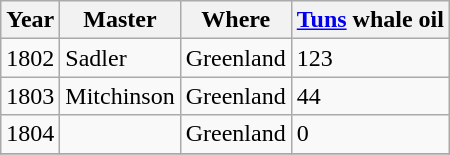<table class="sortable wikitable">
<tr>
<th>Year</th>
<th>Master</th>
<th>Where</th>
<th><a href='#'>Tuns</a> whale oil</th>
</tr>
<tr>
<td>1802</td>
<td>Sadler</td>
<td>Greenland</td>
<td>123</td>
</tr>
<tr>
<td>1803</td>
<td>Mitchinson</td>
<td>Greenland</td>
<td>44</td>
</tr>
<tr>
<td>1804</td>
<td></td>
<td>Greenland</td>
<td>0</td>
</tr>
<tr>
</tr>
</table>
